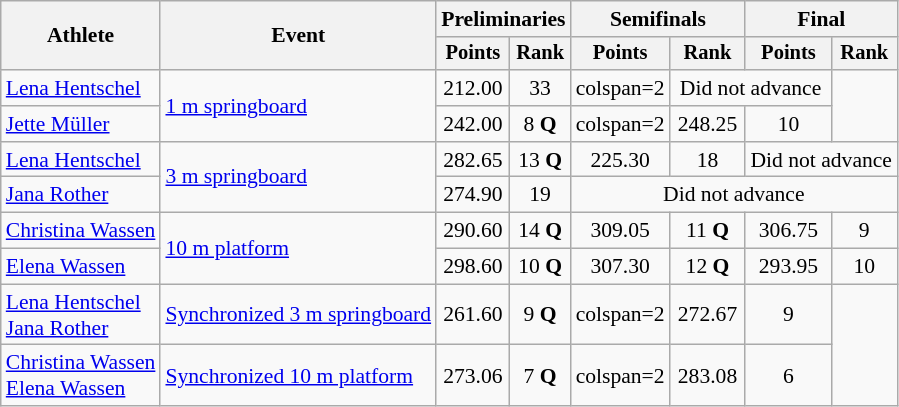<table class="wikitable" style="font-size:90%">
<tr>
<th rowspan="2">Athlete</th>
<th rowspan="2">Event</th>
<th colspan="2">Preliminaries</th>
<th colspan="2">Semifinals</th>
<th colspan="2">Final</th>
</tr>
<tr style="font-size:95%">
<th>Points</th>
<th>Rank</th>
<th>Points</th>
<th>Rank</th>
<th>Points</th>
<th>Rank</th>
</tr>
<tr align=center>
<td align=left><a href='#'>Lena Hentschel</a></td>
<td align=left rowspan=2><a href='#'>1 m springboard</a></td>
<td>212.00</td>
<td>33</td>
<td>colspan=2</td>
<td colspan=2>Did not advance</td>
</tr>
<tr align=center>
<td align=left><a href='#'>Jette Müller</a></td>
<td>242.00</td>
<td>8 <strong>Q</strong></td>
<td>colspan=2</td>
<td>248.25</td>
<td>10</td>
</tr>
<tr align=center>
<td align=left><a href='#'>Lena Hentschel</a></td>
<td align=left rowspan=2><a href='#'>3 m springboard</a></td>
<td>282.65</td>
<td>13 <strong>Q</strong></td>
<td>225.30</td>
<td>18</td>
<td colspan=2>Did not advance</td>
</tr>
<tr align=center>
<td align=left><a href='#'>Jana Rother</a></td>
<td>274.90</td>
<td>19</td>
<td colspan=4>Did not advance</td>
</tr>
<tr align=center>
<td align=left><a href='#'>Christina Wassen</a></td>
<td align=left rowspan=2><a href='#'>10 m platform</a></td>
<td>290.60</td>
<td>14 <strong>Q</strong></td>
<td>309.05</td>
<td>11 <strong>Q</strong></td>
<td>306.75</td>
<td>9</td>
</tr>
<tr align=center>
<td align=left><a href='#'>Elena Wassen</a></td>
<td>298.60</td>
<td>10 <strong>Q</strong></td>
<td>307.30</td>
<td>12 <strong>Q</strong></td>
<td>293.95</td>
<td>10</td>
</tr>
<tr align=center>
<td align=left><a href='#'>Lena Hentschel</a><br><a href='#'>Jana Rother</a></td>
<td align=left><a href='#'>Synchronized 3 m springboard</a></td>
<td>261.60</td>
<td>9 <strong>Q</strong></td>
<td>colspan=2</td>
<td>272.67</td>
<td>9</td>
</tr>
<tr align=center>
<td align=left><a href='#'>Christina Wassen</a><br><a href='#'>Elena Wassen</a></td>
<td align=left><a href='#'>Synchronized 10 m platform</a></td>
<td>273.06</td>
<td>7 <strong>Q</strong></td>
<td>colspan=2</td>
<td>283.08</td>
<td>6</td>
</tr>
</table>
